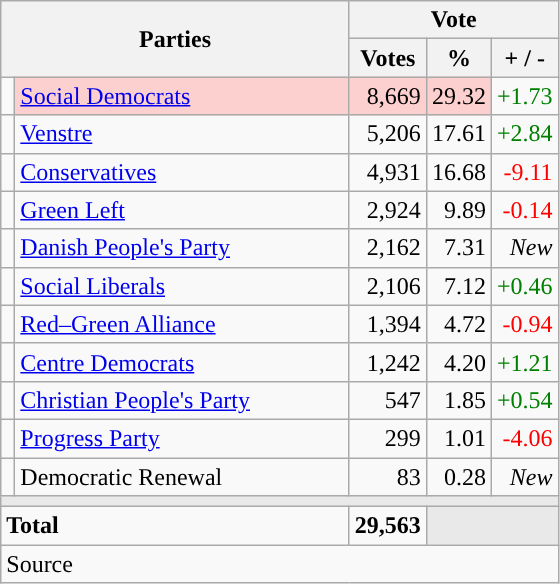<table class="wikitable" style="text-align:right;">
<tr>
<th style="text-align:centre;" rowspan="2" colspan="2" width="225">Parties</th>
<th colspan="3">Vote</th>
</tr>
<tr>
<th width="15">Votes</th>
<th width="15">%</th>
<th width="15">+ / -</th>
</tr>
<tr>
<td width="2" style="color:inherit;background:"></td>
<td bgcolor=#fbd0ce  align="left"><a href='#'>Social Democrats</a></td>
<td bgcolor=#fbd0ce>8,669</td>
<td bgcolor=#fbd0ce>29.32</td>
<td style=color:green;>+1.73</td>
</tr>
<tr>
<td width="2" style="color:inherit;background:"></td>
<td align="left"><a href='#'>Venstre</a></td>
<td>5,206</td>
<td>17.61</td>
<td style=color:green;>+2.84</td>
</tr>
<tr>
<td width="2" style="color:inherit;background:"></td>
<td align="left"><a href='#'>Conservatives</a></td>
<td>4,931</td>
<td>16.68</td>
<td style=color:red;>-9.11</td>
</tr>
<tr>
<td width="2" style="color:inherit;background:"></td>
<td align="left"><a href='#'>Green Left</a></td>
<td>2,924</td>
<td>9.89</td>
<td style=color:red;>-0.14</td>
</tr>
<tr>
<td width="2" style="color:inherit;background:"></td>
<td align="left"><a href='#'>Danish People's Party</a></td>
<td>2,162</td>
<td>7.31</td>
<td><em>New</em></td>
</tr>
<tr>
<td width="2" style="color:inherit;background:"></td>
<td align="left"><a href='#'>Social Liberals</a></td>
<td>2,106</td>
<td>7.12</td>
<td style=color:green;>+0.46</td>
</tr>
<tr>
<td width="2" style="color:inherit;background:"></td>
<td align="left"><a href='#'>Red–Green Alliance</a></td>
<td>1,394</td>
<td>4.72</td>
<td style=color:red;>-0.94</td>
</tr>
<tr>
<td width="2" style="color:inherit;background:"></td>
<td align="left"><a href='#'>Centre Democrats</a></td>
<td>1,242</td>
<td>4.20</td>
<td style=color:green;>+1.21</td>
</tr>
<tr>
<td width="2" style="color:inherit;background:"></td>
<td align="left"><a href='#'>Christian People's Party</a></td>
<td>547</td>
<td>1.85</td>
<td style=color:green;>+0.54</td>
</tr>
<tr>
<td width="2" style="color:inherit;background:"></td>
<td align="left"><a href='#'>Progress Party</a></td>
<td>299</td>
<td>1.01</td>
<td style=color:red;>-4.06</td>
</tr>
<tr>
<td width="2" style="color:inherit;background:"></td>
<td align="left">Democratic Renewal</td>
<td>83</td>
<td>0.28</td>
<td><em>New</em></td>
</tr>
<tr>
<td colspan="7" bgcolor="#E9E9E9"></td>
</tr>
<tr>
<td align="left" colspan="2"><strong>Total</strong></td>
<td><strong>29,563</strong></td>
<td bgcolor="#E9E9E9" colspan="2"></td>
</tr>
<tr>
<td align="left" colspan="6">Source</td>
</tr>
</table>
